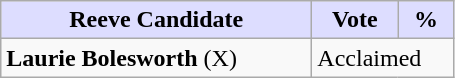<table class="wikitable">
<tr>
<th style="background:#ddf; width:200px;">Reeve Candidate</th>
<th style="background:#ddf; width:50px;">Vote</th>
<th style="background:#ddf; width:30px;">%</th>
</tr>
<tr>
<td><strong>Laurie Bolesworth</strong> (X)</td>
<td colspan="2">Acclaimed</td>
</tr>
</table>
